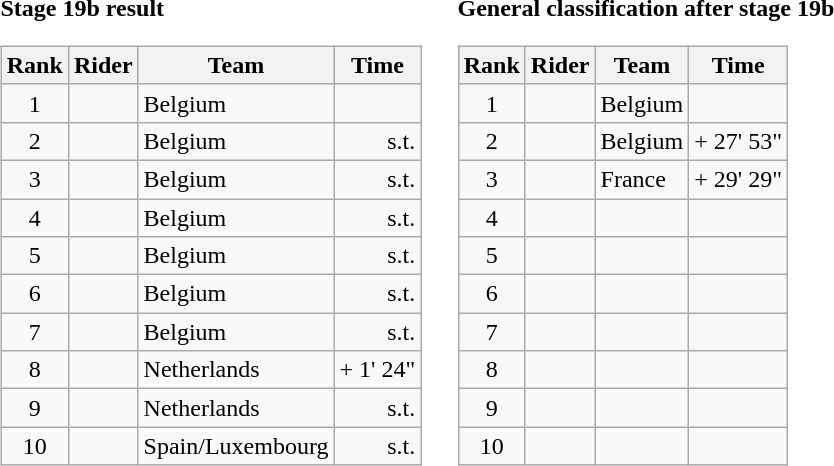<table>
<tr>
<td><strong>Stage 19b result</strong><br><table class="wikitable">
<tr>
<th scope="col">Rank</th>
<th scope="col">Rider</th>
<th scope="col">Team</th>
<th scope="col">Time</th>
</tr>
<tr>
<td style="text-align:center;">1</td>
<td></td>
<td>Belgium</td>
<td style="text-align:right;"></td>
</tr>
<tr>
<td style="text-align:center;">2</td>
<td></td>
<td>Belgium</td>
<td style="text-align:right;">s.t.</td>
</tr>
<tr>
<td style="text-align:center;">3</td>
<td></td>
<td>Belgium</td>
<td style="text-align:right;">s.t.</td>
</tr>
<tr>
<td style="text-align:center;">4</td>
<td></td>
<td>Belgium</td>
<td style="text-align:right;">s.t.</td>
</tr>
<tr>
<td style="text-align:center;">5</td>
<td></td>
<td>Belgium</td>
<td style="text-align:right;">s.t.</td>
</tr>
<tr>
<td style="text-align:center;">6</td>
<td></td>
<td>Belgium</td>
<td style="text-align:right;">s.t.</td>
</tr>
<tr>
<td style="text-align:center;">7</td>
<td></td>
<td>Belgium</td>
<td style="text-align:right;">s.t.</td>
</tr>
<tr>
<td style="text-align:center;">8</td>
<td></td>
<td>Netherlands</td>
<td style="text-align:right;">+ 1' 24"</td>
</tr>
<tr>
<td style="text-align:center;">9</td>
<td></td>
<td>Netherlands</td>
<td style="text-align:right;">s.t.</td>
</tr>
<tr>
<td style="text-align:center;">10</td>
<td></td>
<td>Spain/Luxembourg</td>
<td style="text-align:right;">s.t.</td>
</tr>
</table>
</td>
<td></td>
<td><strong>General classification after stage 19b</strong><br><table class="wikitable">
<tr>
<th scope="col">Rank</th>
<th scope="col">Rider</th>
<th scope="col">Team</th>
<th scope="col">Time</th>
</tr>
<tr>
<td style="text-align:center;">1</td>
<td></td>
<td>Belgium</td>
<td style="text-align:right;"></td>
</tr>
<tr>
<td style="text-align:center;">2</td>
<td></td>
<td>Belgium</td>
<td style="text-align:right;">+ 27' 53"</td>
</tr>
<tr>
<td style="text-align:center;">3</td>
<td></td>
<td>France</td>
<td style="text-align:right;">+ 29' 29"</td>
</tr>
<tr>
<td style="text-align:center;">4</td>
<td></td>
<td></td>
<td></td>
</tr>
<tr>
<td style="text-align:center;">5</td>
<td></td>
<td></td>
<td></td>
</tr>
<tr>
<td style="text-align:center;">6</td>
<td></td>
<td></td>
<td></td>
</tr>
<tr>
<td style="text-align:center;">7</td>
<td></td>
<td></td>
<td></td>
</tr>
<tr>
<td style="text-align:center;">8</td>
<td></td>
<td></td>
<td></td>
</tr>
<tr>
<td style="text-align:center;">9</td>
<td></td>
<td></td>
<td></td>
</tr>
<tr>
<td style="text-align:center;">10</td>
<td></td>
<td></td>
<td></td>
</tr>
</table>
</td>
</tr>
</table>
